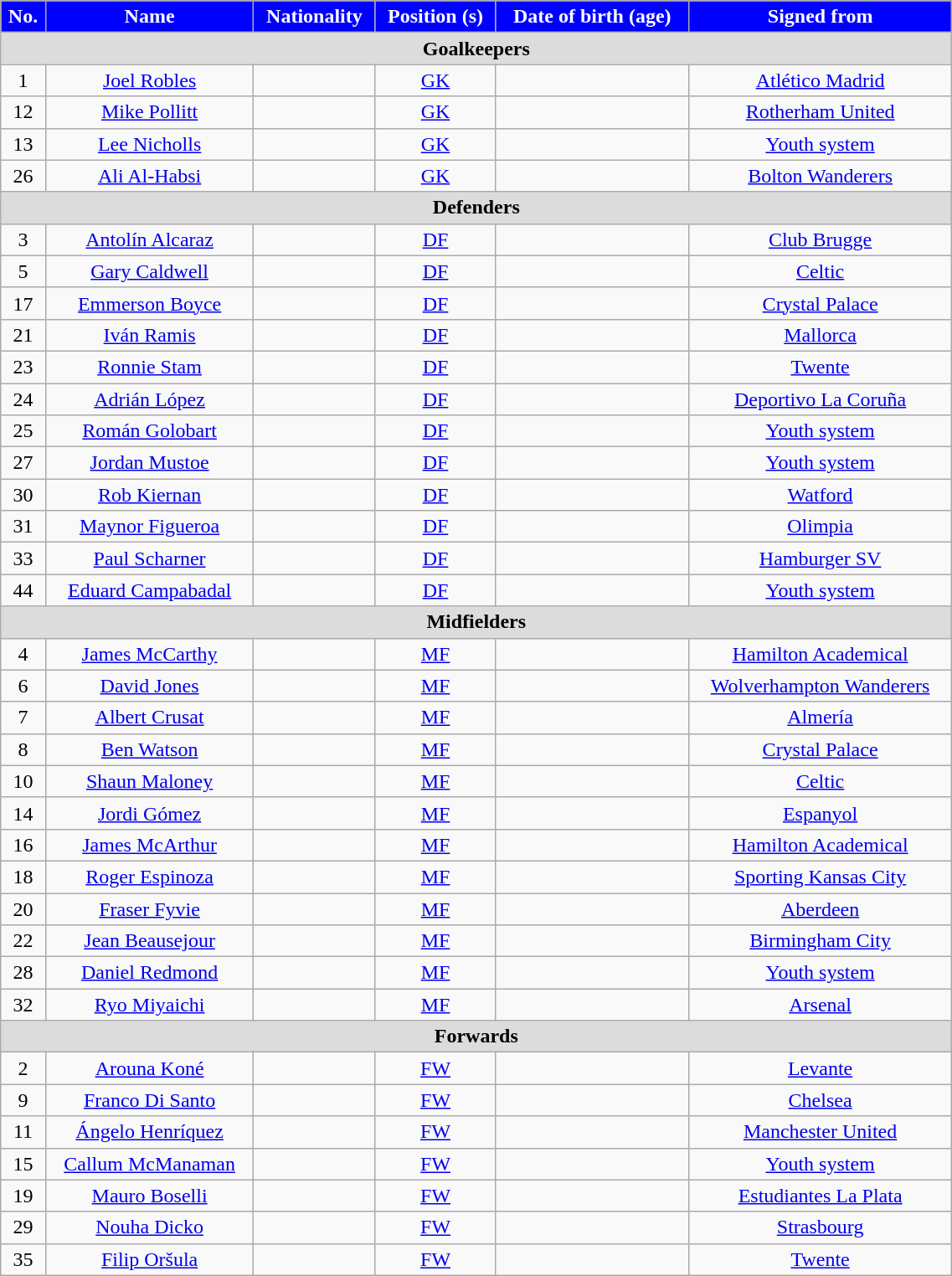<table class="wikitable" style="width:60%;text-align:center">
<tr>
<th style="background:#0000ff;color:#FFFFFF">No.</th>
<th style="background:#0000ff;color:#FFFFFF">Name</th>
<th style="background:#0000ff;color:#FFFFFF">Nationality</th>
<th style="background:#0000ff;color:#FFFFFF">Position (s)</th>
<th style="background:#0000ff;color:#FFFFFF">Date of birth (age)</th>
<th style="background:#0000ff;color:#FFFFFF">Signed from</th>
</tr>
<tr>
<th colspan="6" style="background:#dcdcdc">Goalkeepers</th>
</tr>
<tr>
<td>1</td>
<td><a href='#'>Joel Robles</a></td>
<td></td>
<td><a href='#'>GK</a></td>
<td></td>
<td> <a href='#'>Atlético Madrid</a></td>
</tr>
<tr>
<td>12</td>
<td><a href='#'>Mike Pollitt</a></td>
<td></td>
<td><a href='#'>GK</a></td>
<td></td>
<td> <a href='#'>Rotherham United</a></td>
</tr>
<tr>
<td>13</td>
<td><a href='#'>Lee Nicholls</a></td>
<td></td>
<td><a href='#'>GK</a></td>
<td></td>
<td><a href='#'>Youth system</a></td>
</tr>
<tr>
<td>26</td>
<td><a href='#'>Ali Al-Habsi</a></td>
<td></td>
<td><a href='#'>GK</a></td>
<td></td>
<td> <a href='#'>Bolton Wanderers</a></td>
</tr>
<tr>
<th colspan="6" style="background:#dcdcdc">Defenders</th>
</tr>
<tr>
<td>3</td>
<td><a href='#'>Antolín Alcaraz</a></td>
<td></td>
<td><a href='#'>DF</a></td>
<td></td>
<td> <a href='#'>Club Brugge</a></td>
</tr>
<tr>
<td>5</td>
<td><a href='#'>Gary Caldwell</a></td>
<td></td>
<td><a href='#'>DF</a></td>
<td></td>
<td> <a href='#'>Celtic</a></td>
</tr>
<tr>
<td>17</td>
<td><a href='#'>Emmerson Boyce</a></td>
<td></td>
<td><a href='#'>DF</a></td>
<td></td>
<td> <a href='#'>Crystal Palace</a></td>
</tr>
<tr>
<td>21</td>
<td><a href='#'>Iván Ramis</a></td>
<td></td>
<td><a href='#'>DF</a></td>
<td></td>
<td> <a href='#'>Mallorca</a></td>
</tr>
<tr>
<td>23</td>
<td><a href='#'>Ronnie Stam</a></td>
<td></td>
<td><a href='#'>DF</a></td>
<td></td>
<td> <a href='#'>Twente</a></td>
</tr>
<tr>
<td>24</td>
<td><a href='#'>Adrián López</a></td>
<td></td>
<td><a href='#'>DF</a></td>
<td></td>
<td> <a href='#'>Deportivo La Coruña</a></td>
</tr>
<tr>
<td>25</td>
<td><a href='#'>Román Golobart</a></td>
<td></td>
<td><a href='#'>DF</a></td>
<td></td>
<td><a href='#'>Youth system</a></td>
</tr>
<tr>
<td>27</td>
<td><a href='#'>Jordan Mustoe</a></td>
<td></td>
<td><a href='#'>DF</a></td>
<td></td>
<td><a href='#'>Youth system</a></td>
</tr>
<tr>
<td>30</td>
<td><a href='#'>Rob Kiernan</a></td>
<td></td>
<td><a href='#'>DF</a></td>
<td></td>
<td> <a href='#'>Watford</a></td>
</tr>
<tr>
<td>31</td>
<td><a href='#'>Maynor Figueroa</a></td>
<td></td>
<td><a href='#'>DF</a></td>
<td></td>
<td> <a href='#'>Olimpia</a></td>
</tr>
<tr>
<td>33</td>
<td><a href='#'>Paul Scharner</a></td>
<td></td>
<td><a href='#'>DF</a></td>
<td></td>
<td> <a href='#'>Hamburger SV</a></td>
</tr>
<tr>
<td>44</td>
<td><a href='#'>Eduard Campabadal</a></td>
<td></td>
<td><a href='#'>DF</a></td>
<td></td>
<td><a href='#'>Youth system</a></td>
</tr>
<tr>
<th colspan="6" style="background:#dcdcdc">Midfielders</th>
</tr>
<tr>
<td>4</td>
<td><a href='#'>James McCarthy</a></td>
<td></td>
<td><a href='#'>MF</a></td>
<td></td>
<td> <a href='#'>Hamilton Academical</a></td>
</tr>
<tr>
<td>6</td>
<td><a href='#'>David Jones</a></td>
<td></td>
<td><a href='#'>MF</a></td>
<td></td>
<td> <a href='#'>Wolverhampton Wanderers</a></td>
</tr>
<tr>
<td>7</td>
<td><a href='#'>Albert Crusat</a></td>
<td></td>
<td><a href='#'>MF</a></td>
<td></td>
<td> <a href='#'>Almería</a></td>
</tr>
<tr>
<td>8</td>
<td><a href='#'>Ben Watson</a></td>
<td></td>
<td><a href='#'>MF</a></td>
<td></td>
<td> <a href='#'>Crystal Palace</a></td>
</tr>
<tr>
<td>10</td>
<td><a href='#'>Shaun Maloney</a></td>
<td></td>
<td><a href='#'>MF</a></td>
<td></td>
<td> <a href='#'>Celtic</a></td>
</tr>
<tr>
<td>14</td>
<td><a href='#'>Jordi Gómez</a></td>
<td></td>
<td><a href='#'>MF</a></td>
<td></td>
<td> <a href='#'>Espanyol</a></td>
</tr>
<tr>
<td>16</td>
<td><a href='#'>James McArthur</a></td>
<td></td>
<td><a href='#'>MF</a></td>
<td></td>
<td> <a href='#'>Hamilton Academical</a></td>
</tr>
<tr>
<td>18</td>
<td><a href='#'>Roger Espinoza</a></td>
<td></td>
<td><a href='#'>MF</a></td>
<td></td>
<td> <a href='#'>Sporting Kansas City</a></td>
</tr>
<tr>
<td>20</td>
<td><a href='#'>Fraser Fyvie</a></td>
<td></td>
<td><a href='#'>MF</a></td>
<td></td>
<td> <a href='#'>Aberdeen</a></td>
</tr>
<tr>
<td>22</td>
<td><a href='#'>Jean Beausejour</a></td>
<td></td>
<td><a href='#'>MF</a></td>
<td></td>
<td> <a href='#'>Birmingham City</a></td>
</tr>
<tr>
<td>28</td>
<td><a href='#'>Daniel Redmond</a></td>
<td></td>
<td><a href='#'>MF</a></td>
<td></td>
<td><a href='#'>Youth system</a></td>
</tr>
<tr>
<td>32</td>
<td><a href='#'>Ryo Miyaichi</a></td>
<td></td>
<td><a href='#'>MF</a></td>
<td></td>
<td> <a href='#'>Arsenal</a></td>
</tr>
<tr>
<th colspan="6" style="background:#dcdcdc">Forwards</th>
</tr>
<tr>
<td>2</td>
<td><a href='#'>Arouna Koné</a></td>
<td></td>
<td><a href='#'>FW</a></td>
<td></td>
<td> <a href='#'>Levante</a></td>
</tr>
<tr>
<td>9</td>
<td><a href='#'>Franco Di Santo</a></td>
<td></td>
<td><a href='#'>FW</a></td>
<td></td>
<td> <a href='#'>Chelsea</a></td>
</tr>
<tr>
<td>11</td>
<td><a href='#'>Ángelo Henríquez</a></td>
<td></td>
<td><a href='#'>FW</a></td>
<td></td>
<td> <a href='#'>Manchester United</a></td>
</tr>
<tr>
<td>15</td>
<td><a href='#'>Callum McManaman</a></td>
<td></td>
<td><a href='#'>FW</a></td>
<td></td>
<td><a href='#'>Youth system</a></td>
</tr>
<tr>
<td>19</td>
<td><a href='#'>Mauro Boselli</a></td>
<td></td>
<td><a href='#'>FW</a></td>
<td></td>
<td> <a href='#'>Estudiantes La Plata</a></td>
</tr>
<tr>
<td>29</td>
<td><a href='#'>Nouha Dicko</a></td>
<td></td>
<td><a href='#'>FW</a></td>
<td></td>
<td> <a href='#'>Strasbourg</a></td>
</tr>
<tr>
<td>35</td>
<td><a href='#'>Filip Oršula</a></td>
<td></td>
<td><a href='#'>FW</a></td>
<td></td>
<td> <a href='#'>Twente</a></td>
</tr>
</table>
